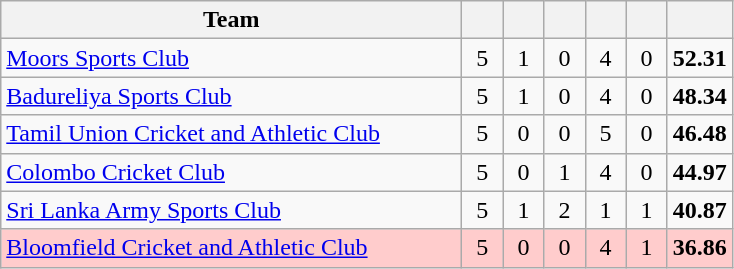<table class="wikitable" style="text-align:center">
<tr>
<th style="width:300px">Team</th>
<th width="20"></th>
<th width="20"></th>
<th width="20"></th>
<th width="20"></th>
<th width="20"></th>
<th width="20"></th>
</tr>
<tr>
<td style="text-align:left"><a href='#'>Moors Sports Club</a></td>
<td>5</td>
<td>1</td>
<td>0</td>
<td>4</td>
<td>0</td>
<td><strong>52.31</strong></td>
</tr>
<tr>
<td style="text-align:left"><a href='#'>Badureliya Sports Club</a></td>
<td>5</td>
<td>1</td>
<td>0</td>
<td>4</td>
<td>0</td>
<td><strong>48.34</strong></td>
</tr>
<tr>
<td style="text-align:left"><a href='#'>Tamil Union Cricket and Athletic Club</a></td>
<td>5</td>
<td>0</td>
<td>0</td>
<td>5</td>
<td>0</td>
<td><strong>46.48</strong></td>
</tr>
<tr>
<td style="text-align:left"><a href='#'>Colombo Cricket Club</a></td>
<td>5</td>
<td>0</td>
<td>1</td>
<td>4</td>
<td>0</td>
<td><strong>44.97</strong></td>
</tr>
<tr>
<td style="text-align:left"><a href='#'>Sri Lanka Army Sports Club</a></td>
<td>5</td>
<td>1</td>
<td>2</td>
<td>1</td>
<td>1</td>
<td><strong>40.87</strong></td>
</tr>
<tr style="background:#ffcccc">
<td style="text-align:left"><a href='#'>Bloomfield Cricket and Athletic Club</a></td>
<td>5</td>
<td>0</td>
<td>0</td>
<td>4</td>
<td>1</td>
<td><strong>36.86</strong></td>
</tr>
</table>
